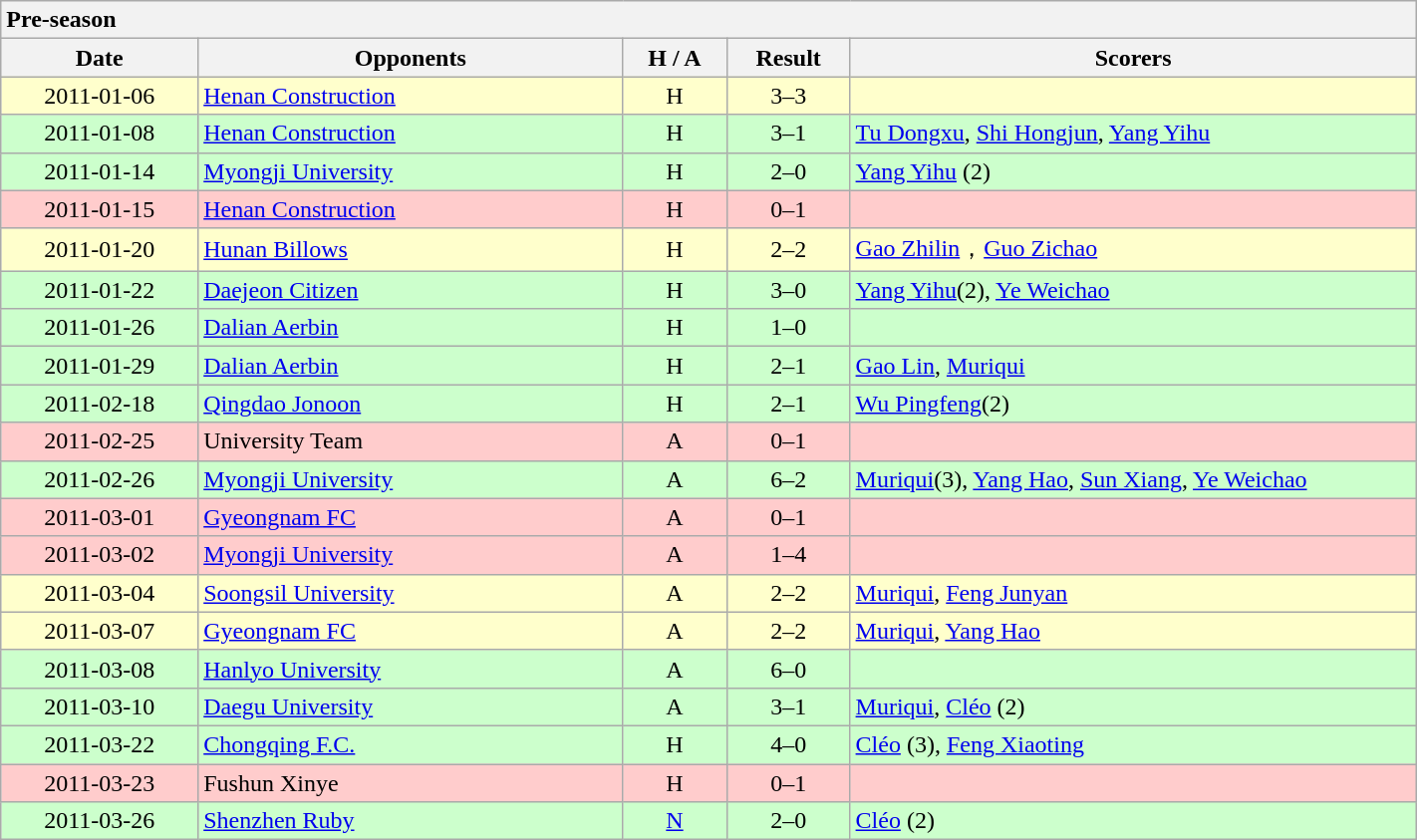<table class="wikitable collapsible collapsed" style="width:75%; text-align:center">
<tr>
<th colspan="5" style="text-align:left;">Pre-season</th>
</tr>
<tr>
<th>Date</th>
<th width=30%>Opponents</th>
<th>H / A</th>
<th>Result</th>
<th width=40%>Scorers</th>
</tr>
<tr bgcolor="#ffffcc">
<td>2011-01-06</td>
<td align=left> <a href='#'>Henan Construction</a></td>
<td>H</td>
<td>3–3</td>
<td align=left></td>
</tr>
<tr bgcolor="#ccffcc">
<td>2011-01-08</td>
<td align=left> <a href='#'>Henan Construction</a></td>
<td>H</td>
<td>3–1</td>
<td align=left><a href='#'>Tu Dongxu</a>, <a href='#'>Shi Hongjun</a>, <a href='#'>Yang Yihu</a></td>
</tr>
<tr bgcolor="#ccffcc">
<td>2011-01-14</td>
<td align=left> <a href='#'>Myongji University</a></td>
<td>H</td>
<td>2–0</td>
<td align=left><a href='#'>Yang Yihu</a> (2)</td>
</tr>
<tr bgcolor="#ffcccc">
<td>2011-01-15</td>
<td align=left> <a href='#'>Henan Construction</a></td>
<td>H</td>
<td>0–1</td>
<td align=left></td>
</tr>
<tr bgcolor="#ffffcc">
<td>2011-01-20</td>
<td align=left> <a href='#'>Hunan Billows</a></td>
<td>H</td>
<td>2–2</td>
<td align=left><a href='#'>Gao Zhilin</a>，<a href='#'>Guo Zichao</a></td>
</tr>
<tr bgcolor="#ccffcc">
<td>2011-01-22</td>
<td align=left> <a href='#'>Daejeon Citizen</a></td>
<td>H</td>
<td>3–0</td>
<td align=left><a href='#'>Yang Yihu</a>(2), <a href='#'>Ye Weichao</a></td>
</tr>
<tr bgcolor="#ccffcc">
<td>2011-01-26</td>
<td align=left> <a href='#'>Dalian Aerbin</a></td>
<td>H</td>
<td>1–0</td>
<td align=left></td>
</tr>
<tr bgcolor="#ccffcc">
<td>2011-01-29</td>
<td align=left> <a href='#'>Dalian Aerbin</a></td>
<td>H</td>
<td>2–1</td>
<td align=left><a href='#'>Gao Lin</a>, <a href='#'>Muriqui</a></td>
</tr>
<tr bgcolor="#ccffcc">
<td>2011-02-18</td>
<td align=left> <a href='#'>Qingdao Jonoon</a></td>
<td>H</td>
<td>2–1</td>
<td align=left><a href='#'>Wu Pingfeng</a>(2)</td>
</tr>
<tr bgcolor="#ffcccc">
<td>2011-02-25</td>
<td align=left> University Team</td>
<td>A</td>
<td>0–1</td>
<td align=left></td>
</tr>
<tr bgcolor="#ccffcc">
<td>2011-02-26</td>
<td align=left> <a href='#'>Myongji University</a></td>
<td>A</td>
<td>6–2</td>
<td align=left><a href='#'>Muriqui</a>(3), <a href='#'>Yang Hao</a>, <a href='#'>Sun Xiang</a>, <a href='#'>Ye Weichao</a></td>
</tr>
<tr bgcolor="#ffcccc">
<td>2011-03-01</td>
<td align=left> <a href='#'>Gyeongnam FC</a></td>
<td>A</td>
<td>0–1</td>
<td align=left></td>
</tr>
<tr bgcolor="#ffcccc">
<td>2011-03-02</td>
<td align=left> <a href='#'>Myongji University</a></td>
<td>A</td>
<td>1–4</td>
<td align=left></td>
</tr>
<tr bgcolor="#ffffcc">
<td>2011-03-04</td>
<td align=left> <a href='#'>Soongsil University</a></td>
<td>A</td>
<td>2–2</td>
<td align=left><a href='#'>Muriqui</a>, <a href='#'>Feng Junyan</a></td>
</tr>
<tr bgcolor="#ffffcc">
<td>2011-03-07</td>
<td align=left> <a href='#'>Gyeongnam FC</a></td>
<td>A</td>
<td>2–2</td>
<td align=left><a href='#'>Muriqui</a>, <a href='#'>Yang Hao</a></td>
</tr>
<tr bgcolor="#ccffcc">
<td>2011-03-08</td>
<td align=left> <a href='#'>Hanlyo University</a></td>
<td>A</td>
<td>6–0</td>
<td align=left></td>
</tr>
<tr bgcolor="#ccffcc">
<td>2011-03-10</td>
<td align=left> <a href='#'>Daegu University</a></td>
<td>A</td>
<td>3–1</td>
<td align=left><a href='#'>Muriqui</a>, <a href='#'>Cléo</a> (2)</td>
</tr>
<tr bgcolor="#ccffcc">
<td>2011-03-22</td>
<td align=left> <a href='#'>Chongqing F.C.</a></td>
<td>H</td>
<td>4–0</td>
<td align=left><a href='#'>Cléo</a> (3), <a href='#'>Feng Xiaoting</a></td>
</tr>
<tr bgcolor="#ffcccc">
<td>2011-03-23</td>
<td align=left> Fushun Xinye</td>
<td>H</td>
<td>0–1</td>
<td align=left></td>
</tr>
<tr bgcolor="#ccffcc">
<td>2011-03-26</td>
<td align=left> <a href='#'>Shenzhen Ruby</a></td>
<td><a href='#'>N</a></td>
<td>2–0</td>
<td align=left><a href='#'>Cléo</a> (2)</td>
</tr>
</table>
